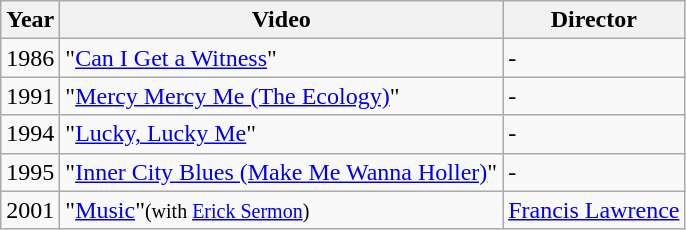<table class="wikitable">
<tr>
<th>Year</th>
<th>Video</th>
<th>Director</th>
</tr>
<tr>
<td>1986</td>
<td>"<a href='#'>Can I Get a Witness</a>"</td>
<td>-</td>
</tr>
<tr>
<td>1991</td>
<td>"<a href='#'>Mercy Mercy Me (The Ecology)</a>"</td>
<td>-</td>
</tr>
<tr>
<td>1994</td>
<td>"<a href='#'>Lucky, Lucky Me</a>"</td>
<td>-</td>
</tr>
<tr>
<td>1995</td>
<td>"<a href='#'>Inner City Blues (Make Me Wanna Holler)</a>"</td>
<td>-</td>
</tr>
<tr>
<td>2001</td>
<td>"<a href='#'>Music</a>"<small>(with <a href='#'>Erick Sermon</a>)</small></td>
<td><a href='#'>Francis Lawrence</a></td>
</tr>
</table>
